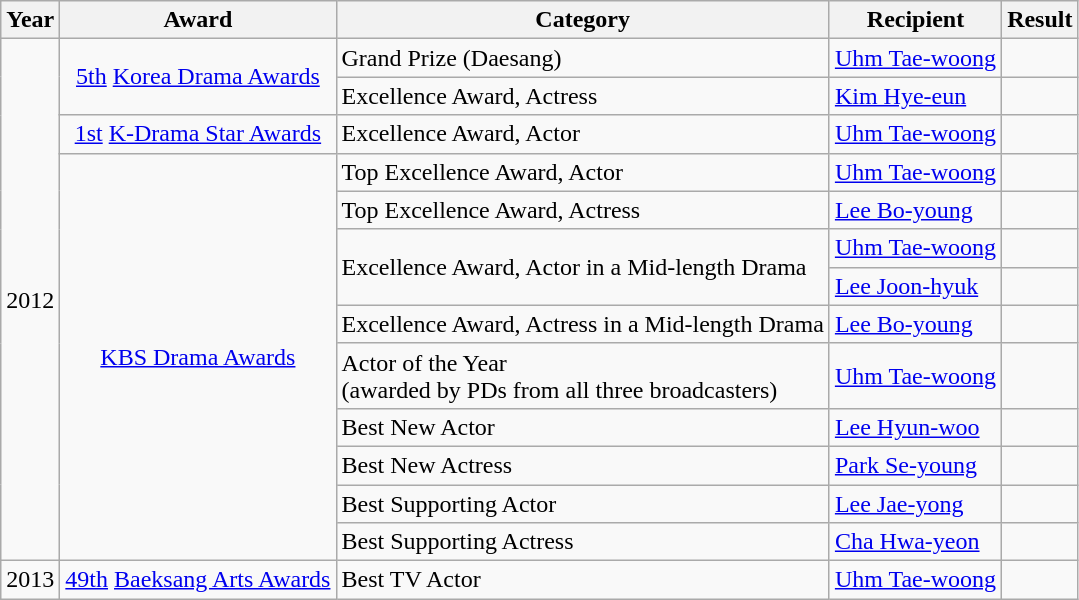<table class="wikitable">
<tr>
<th>Year</th>
<th>Award</th>
<th>Category</th>
<th>Recipient</th>
<th>Result</th>
</tr>
<tr>
<td rowspan="13" style="text-align:center;">2012</td>
<td rowspan="2" style="text-align:center;"><a href='#'>5th</a> <a href='#'>Korea Drama Awards</a></td>
<td>Grand Prize (Daesang)</td>
<td><a href='#'>Uhm Tae-woong</a></td>
<td></td>
</tr>
<tr>
<td>Excellence Award, Actress</td>
<td><a href='#'>Kim Hye-eun</a></td>
<td></td>
</tr>
<tr>
<td rowspan="1" style="text-align:center;"><a href='#'>1st</a> <a href='#'>K-Drama Star Awards</a></td>
<td>Excellence Award, Actor</td>
<td><a href='#'>Uhm Tae-woong</a></td>
<td></td>
</tr>
<tr>
<td rowspan="10" style="text-align:center;"><a href='#'>KBS Drama Awards</a></td>
<td>Top Excellence Award, Actor</td>
<td><a href='#'>Uhm Tae-woong</a></td>
<td></td>
</tr>
<tr>
<td>Top Excellence Award, Actress</td>
<td><a href='#'>Lee Bo-young</a></td>
<td></td>
</tr>
<tr>
<td rowspan=2>Excellence Award, Actor in a Mid-length Drama</td>
<td><a href='#'>Uhm Tae-woong</a></td>
<td></td>
</tr>
<tr>
<td><a href='#'>Lee Joon-hyuk</a></td>
<td></td>
</tr>
<tr>
<td>Excellence Award, Actress in a Mid-length Drama</td>
<td><a href='#'>Lee Bo-young</a></td>
<td></td>
</tr>
<tr>
<td>Actor of the Year <br>(awarded by PDs from all three broadcasters)</td>
<td><a href='#'>Uhm Tae-woong</a></td>
<td></td>
</tr>
<tr>
<td>Best New Actor</td>
<td><a href='#'>Lee Hyun-woo</a></td>
<td></td>
</tr>
<tr>
<td>Best New Actress</td>
<td><a href='#'>Park Se-young</a></td>
<td></td>
</tr>
<tr>
<td>Best Supporting Actor</td>
<td><a href='#'>Lee Jae-yong</a></td>
<td></td>
</tr>
<tr>
<td>Best Supporting Actress</td>
<td><a href='#'>Cha Hwa-yeon</a></td>
<td></td>
</tr>
<tr>
<td style="text-align:center;">2013</td>
<td style="text-align:center;"><a href='#'>49th</a> <a href='#'>Baeksang Arts Awards</a></td>
<td>Best TV Actor</td>
<td><a href='#'>Uhm Tae-woong</a></td>
<td></td>
</tr>
</table>
